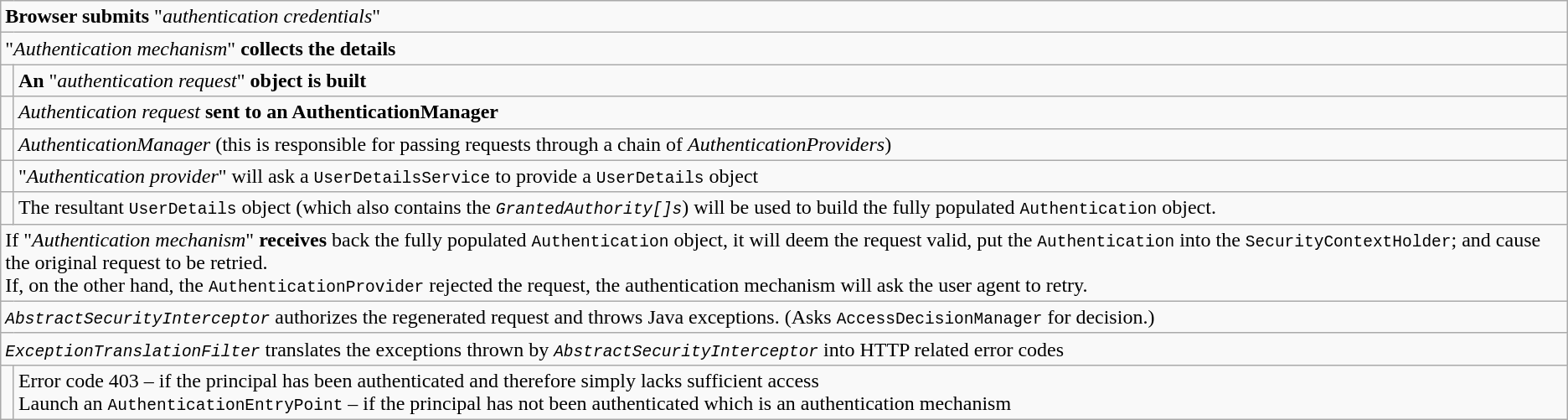<table class="wikitable">
<tr>
<td colspan=2><strong>Browser submits</strong> "<em>authentication credentials</em>"</td>
</tr>
<tr>
<td colspan=2>"<em>Authentication mechanism</em>" <strong>collects the details</strong></td>
</tr>
<tr>
<td></td>
<td><strong>An</strong> "<em>authentication request</em>" <strong>object is built</strong></td>
</tr>
<tr>
<td></td>
<td><em>Authentication request</em> <strong>sent to an AuthenticationManager</strong></td>
</tr>
<tr>
<td></td>
<td><em>AuthenticationManager</em> (this is responsible for passing requests through a chain of <em>AuthenticationProviders</em>)</td>
</tr>
<tr>
<td></td>
<td>"<em>Authentication provider</em>" will ask a <code>UserDetailsService</code> to provide a <code>UserDetails</code> object</td>
</tr>
<tr>
<td></td>
<td>The resultant <code>UserDetails</code> object (which also contains the <em><code>GrantedAuthority[]s</code></em>) will be used to build the fully populated <code>Authentication</code> object.</td>
</tr>
<tr>
<td colspan=2>If "<em>Authentication mechanism</em>" <strong>receives</strong> back the fully populated <code>Authentication</code> object, it will deem the request valid, put the <code>Authentication</code> into the <code>SecurityContextHolder</code>; and cause the original request to be retried.<br>If, on the other hand, the <code>AuthenticationProvider</code> rejected the request, the authentication mechanism will ask the user agent to retry.</td>
</tr>
<tr>
<td colspan=2><em><code>AbstractSecurityInterceptor</code></em> authorizes the regenerated request and throws Java exceptions. (Asks <code>AccessDecisionManager</code> for decision.)</td>
</tr>
<tr>
<td colspan=2><em><code>ExceptionTranslationFilter</code></em> translates the exceptions thrown by <em><code>AbstractSecurityInterceptor</code></em> into HTTP related error codes</td>
</tr>
<tr>
<td></td>
<td>Error code 403 – if the principal has been authenticated and therefore simply lacks sufficient access<br>Launch an <code>AuthenticationEntryPoint</code> – if the principal has not been authenticated which is an authentication mechanism</td>
</tr>
</table>
